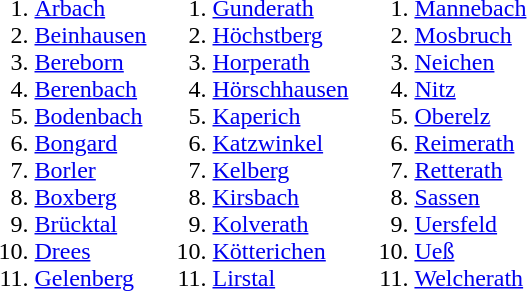<table>
<tr>
<td><br><ol><li><a href='#'>Arbach</a></li><li><a href='#'>Beinhausen</a></li><li><a href='#'>Bereborn</a></li><li><a href='#'>Berenbach</a></li><li><a href='#'>Bodenbach</a></li><li><a href='#'>Bongard</a></li><li><a href='#'>Borler</a></li><li><a href='#'>Boxberg</a></li><li><a href='#'>Brücktal</a></li><li><a href='#'>Drees</a></li><li><a href='#'>Gelenberg</a></li></ol></td>
<td valign=top><br><ol>
<li><a href='#'>Gunderath</a> 
<li><a href='#'>Höchstberg</a> 
<li><a href='#'>Horperath</a> 
<li><a href='#'>Hörschhausen</a> 
<li><a href='#'>Kaperich</a> 
<li><a href='#'>Katzwinkel</a> 
<li><a href='#'>Kelberg</a>
<li><a href='#'>Kirsbach</a> 
<li><a href='#'>Kolverath</a> 
<li><a href='#'>Kötterichen</a> 
<li><a href='#'>Lirstal</a> 
</ol></td>
<td valign=top><br><ol>
<li><a href='#'>Mannebach</a> 
<li><a href='#'>Mosbruch</a> 
<li><a href='#'>Neichen</a> 
<li><a href='#'>Nitz</a>
<li><a href='#'>Oberelz</a> 
<li><a href='#'>Reimerath</a> 
<li><a href='#'>Retterath</a> 
<li><a href='#'>Sassen</a> 
<li><a href='#'>Uersfeld</a> 
<li><a href='#'>Ueß</a> 
<li><a href='#'>Welcherath</a>
</ol></td>
</tr>
</table>
